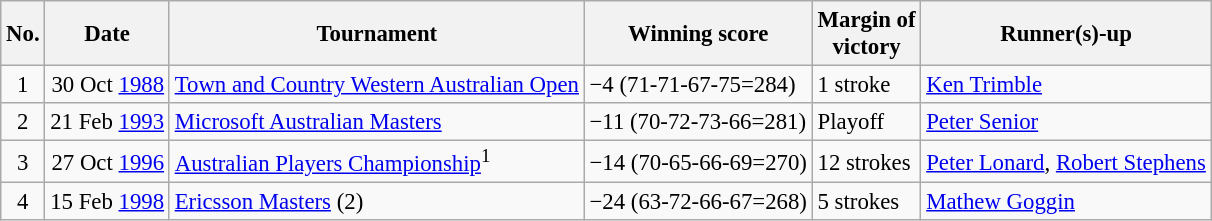<table class="wikitable" style="font-size:95%;">
<tr>
<th>No.</th>
<th>Date</th>
<th>Tournament</th>
<th>Winning score</th>
<th>Margin of<br>victory</th>
<th>Runner(s)-up</th>
</tr>
<tr>
<td align=center>1</td>
<td align=right>30 Oct <a href='#'>1988</a></td>
<td><a href='#'>Town and Country Western Australian Open</a></td>
<td>−4 (71-71-67-75=284)</td>
<td>1 stroke</td>
<td> <a href='#'>Ken Trimble</a></td>
</tr>
<tr>
<td align=center>2</td>
<td align=right>21 Feb <a href='#'>1993</a></td>
<td><a href='#'>Microsoft Australian Masters</a></td>
<td>−11 (70-72-73-66=281)</td>
<td>Playoff</td>
<td> <a href='#'>Peter Senior</a></td>
</tr>
<tr>
<td align=center>3</td>
<td align=right>27 Oct <a href='#'>1996</a></td>
<td><a href='#'>Australian Players Championship</a><sup>1</sup></td>
<td>−14 (70-65-66-69=270)</td>
<td>12 strokes</td>
<td> <a href='#'>Peter Lonard</a>,  <a href='#'>Robert Stephens</a></td>
</tr>
<tr>
<td align=center>4</td>
<td align=right>15 Feb <a href='#'>1998</a></td>
<td><a href='#'>Ericsson Masters</a> (2)</td>
<td>−24 (63-72-66-67=268)</td>
<td>5 strokes</td>
<td> <a href='#'>Mathew Goggin</a></td>
</tr>
</table>
